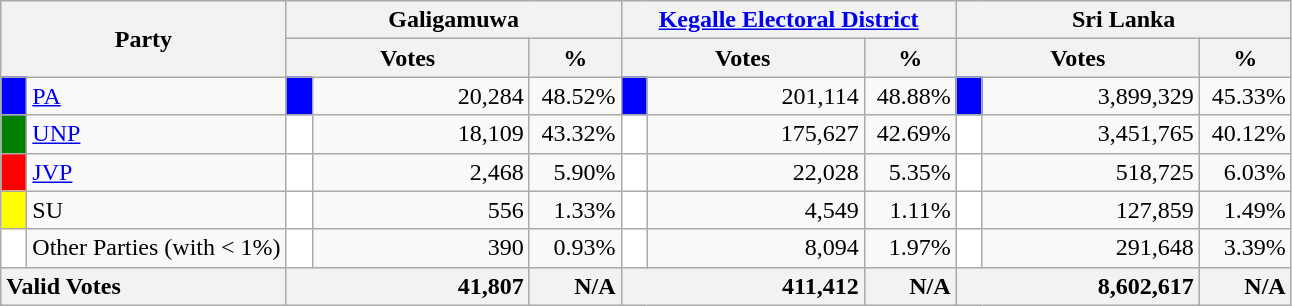<table class="wikitable">
<tr>
<th colspan="2" width="144px"rowspan="2">Party</th>
<th colspan="3" width="216px">Galigamuwa</th>
<th colspan="3" width="216px"><a href='#'>Kegalle Electoral District</a></th>
<th colspan="3" width="216px">Sri Lanka</th>
</tr>
<tr>
<th colspan="2" width="144px">Votes</th>
<th>%</th>
<th colspan="2" width="144px">Votes</th>
<th>%</th>
<th colspan="2" width="144px">Votes</th>
<th>%</th>
</tr>
<tr>
<td style="background-color:blue;" width="10px"></td>
<td style="text-align:left;"><a href='#'>PA</a></td>
<td style="background-color:blue;" width="10px"></td>
<td style="text-align:right;">20,284</td>
<td style="text-align:right;">48.52%</td>
<td style="background-color:blue;" width="10px"></td>
<td style="text-align:right;">201,114</td>
<td style="text-align:right;">48.88%</td>
<td style="background-color:blue;" width="10px"></td>
<td style="text-align:right;">3,899,329</td>
<td style="text-align:right;">45.33%</td>
</tr>
<tr>
<td style="background-color:green;" width="10px"></td>
<td style="text-align:left;"><a href='#'>UNP</a></td>
<td style="background-color:white;" width="10px"></td>
<td style="text-align:right;">18,109</td>
<td style="text-align:right;">43.32%</td>
<td style="background-color:white;" width="10px"></td>
<td style="text-align:right;">175,627</td>
<td style="text-align:right;">42.69%</td>
<td style="background-color:white;" width="10px"></td>
<td style="text-align:right;">3,451,765</td>
<td style="text-align:right;">40.12%</td>
</tr>
<tr>
<td style="background-color:red;" width="10px"></td>
<td style="text-align:left;"><a href='#'>JVP</a></td>
<td style="background-color:white;" width="10px"></td>
<td style="text-align:right;">2,468</td>
<td style="text-align:right;">5.90%</td>
<td style="background-color:white;" width="10px"></td>
<td style="text-align:right;">22,028</td>
<td style="text-align:right;">5.35%</td>
<td style="background-color:white;" width="10px"></td>
<td style="text-align:right;">518,725</td>
<td style="text-align:right;">6.03%</td>
</tr>
<tr>
<td style="background-color:yellow;" width="10px"></td>
<td style="text-align:left;">SU</td>
<td style="background-color:white;" width="10px"></td>
<td style="text-align:right;">556</td>
<td style="text-align:right;">1.33%</td>
<td style="background-color:white;" width="10px"></td>
<td style="text-align:right;">4,549</td>
<td style="text-align:right;">1.11%</td>
<td style="background-color:white;" width="10px"></td>
<td style="text-align:right;">127,859</td>
<td style="text-align:right;">1.49%</td>
</tr>
<tr>
<td style="background-color:white;" width="10px"></td>
<td style="text-align:left;">Other Parties (with < 1%)</td>
<td style="background-color:white;" width="10px"></td>
<td style="text-align:right;">390</td>
<td style="text-align:right;">0.93%</td>
<td style="background-color:white;" width="10px"></td>
<td style="text-align:right;">8,094</td>
<td style="text-align:right;">1.97%</td>
<td style="background-color:white;" width="10px"></td>
<td style="text-align:right;">291,648</td>
<td style="text-align:right;">3.39%</td>
</tr>
<tr>
<th colspan="2" width="144px"style="text-align:left;">Valid Votes</th>
<th style="text-align:right;"colspan="2" width="144px">41,807</th>
<th style="text-align:right;">N/A</th>
<th style="text-align:right;"colspan="2" width="144px">411,412</th>
<th style="text-align:right;">N/A</th>
<th style="text-align:right;"colspan="2" width="144px">8,602,617</th>
<th style="text-align:right;">N/A</th>
</tr>
</table>
